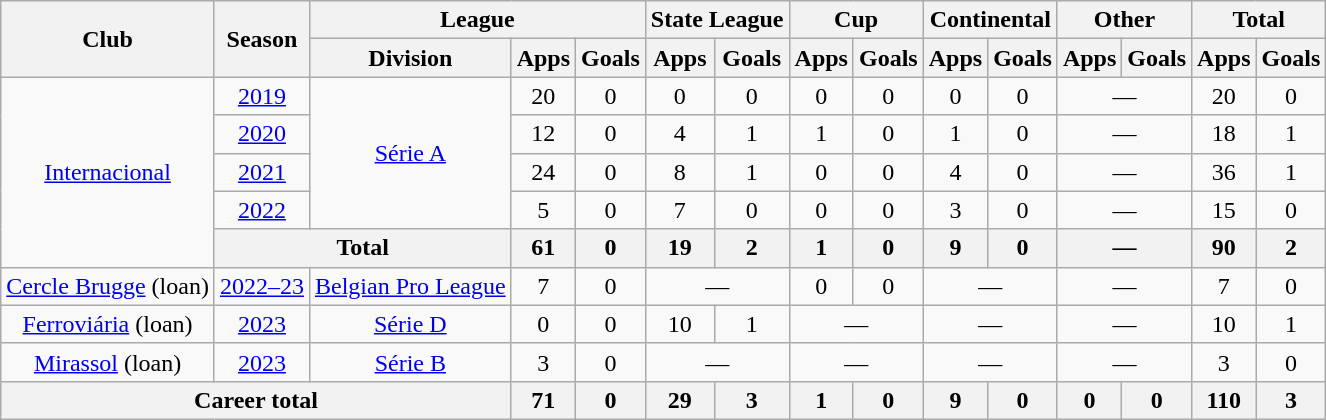<table class="wikitable" style="text-align: center;">
<tr>
<th rowspan="2">Club</th>
<th rowspan="2">Season</th>
<th colspan="3">League</th>
<th colspan="2">State League</th>
<th colspan="2">Cup</th>
<th colspan="2">Continental</th>
<th colspan="2">Other</th>
<th colspan="2">Total</th>
</tr>
<tr>
<th>Division</th>
<th>Apps</th>
<th>Goals</th>
<th>Apps</th>
<th>Goals</th>
<th>Apps</th>
<th>Goals</th>
<th>Apps</th>
<th>Goals</th>
<th>Apps</th>
<th>Goals</th>
<th>Apps</th>
<th>Goals</th>
</tr>
<tr>
<td rowspan="5" valign="center"><a href='#'>Internacional</a></td>
<td><a href='#'>2019</a></td>
<td rowspan="4"><a href='#'>Série A</a></td>
<td>20</td>
<td>0</td>
<td>0</td>
<td>0</td>
<td>0</td>
<td>0</td>
<td>0</td>
<td>0</td>
<td colspan="2">—</td>
<td>20</td>
<td>0</td>
</tr>
<tr>
<td><a href='#'>2020</a></td>
<td>12</td>
<td>0</td>
<td>4</td>
<td>1</td>
<td>1</td>
<td>0</td>
<td>1</td>
<td>0</td>
<td colspan="2">—</td>
<td>18</td>
<td>1</td>
</tr>
<tr>
<td><a href='#'>2021</a></td>
<td>24</td>
<td>0</td>
<td>8</td>
<td>1</td>
<td>0</td>
<td>0</td>
<td>4</td>
<td>0</td>
<td colspan="2">—</td>
<td>36</td>
<td>1</td>
</tr>
<tr>
<td><a href='#'>2022</a></td>
<td>5</td>
<td>0</td>
<td>7</td>
<td>0</td>
<td>0</td>
<td>0</td>
<td>3</td>
<td>0</td>
<td colspan="2">—</td>
<td>15</td>
<td>0</td>
</tr>
<tr>
<th colspan="2">Total</th>
<th>61</th>
<th>0</th>
<th>19</th>
<th>2</th>
<th>1</th>
<th>0</th>
<th>9</th>
<th>0</th>
<th colspan="2">—</th>
<th>90</th>
<th>2</th>
</tr>
<tr>
<td><a href='#'>Cercle Brugge</a> (loan)</td>
<td><a href='#'>2022–23</a></td>
<td><a href='#'>Belgian Pro League</a></td>
<td>7</td>
<td>0</td>
<td colspan="2">—</td>
<td>0</td>
<td>0</td>
<td colspan="2">—</td>
<td colspan="2">—</td>
<td>7</td>
<td>0</td>
</tr>
<tr>
<td><a href='#'>Ferroviária</a> (loan)</td>
<td><a href='#'>2023</a></td>
<td><a href='#'>Série D</a></td>
<td>0</td>
<td>0</td>
<td>10</td>
<td>1</td>
<td colspan="2">—</td>
<td colspan="2">—</td>
<td colspan="2">—</td>
<td>10</td>
<td>1</td>
</tr>
<tr>
<td><a href='#'>Mirassol</a> (loan)</td>
<td><a href='#'>2023</a></td>
<td><a href='#'>Série B</a></td>
<td>3</td>
<td>0</td>
<td colspan="2">—</td>
<td colspan="2">—</td>
<td colspan="2">—</td>
<td colspan="2">—</td>
<td>3</td>
<td>0</td>
</tr>
<tr>
<th colspan="3"><strong>Career total</strong></th>
<th>71</th>
<th>0</th>
<th>29</th>
<th>3</th>
<th>1</th>
<th>0</th>
<th>9</th>
<th>0</th>
<th>0</th>
<th>0</th>
<th>110</th>
<th>3</th>
</tr>
</table>
